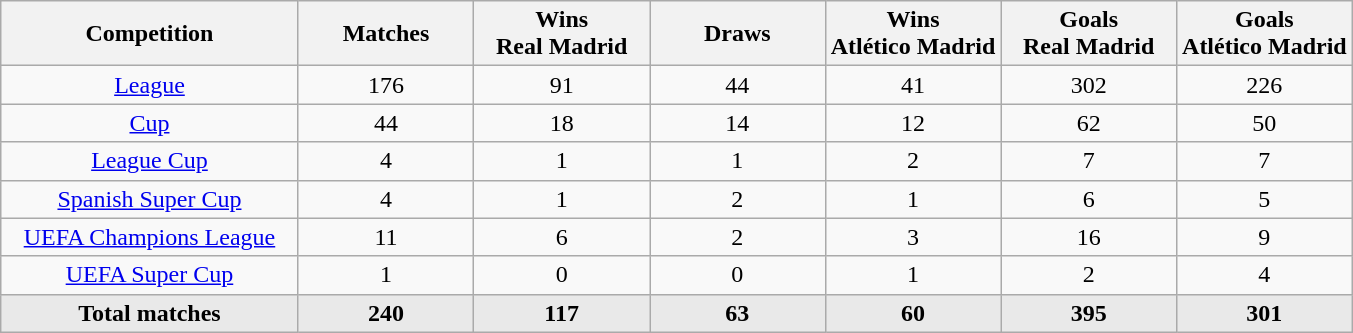<table class="wikitable" style="text-align: center">
<tr>
<th>Competition</th>
<th width="13%">Matches</th>
<th width="13%">Wins<br>Real Madrid</th>
<th width="13%">Draws</th>
<th width="13%">Wins<br>Atlético Madrid</th>
<th width="13%">Goals<br>Real Madrid</th>
<th width="13%">Goals<br>Atlético Madrid</th>
</tr>
<tr>
<td><a href='#'>League</a></td>
<td>176</td>
<td>91</td>
<td>44</td>
<td>41</td>
<td>302</td>
<td>226</td>
</tr>
<tr>
<td><a href='#'>Cup</a></td>
<td>44</td>
<td>18</td>
<td>14</td>
<td>12</td>
<td>62</td>
<td>50</td>
</tr>
<tr>
<td><a href='#'>League Cup</a></td>
<td>4</td>
<td>1</td>
<td>1</td>
<td>2</td>
<td>7</td>
<td>7</td>
</tr>
<tr>
<td><a href='#'>Spanish Super Cup</a></td>
<td>4</td>
<td>1</td>
<td>2</td>
<td>1</td>
<td>6</td>
<td>5</td>
</tr>
<tr>
<td><a href='#'>UEFA Champions League</a></td>
<td>11</td>
<td>6</td>
<td>2</td>
<td>3</td>
<td>16</td>
<td>9</td>
</tr>
<tr>
<td><a href='#'>UEFA Super Cup</a></td>
<td>1</td>
<td>0</td>
<td>0</td>
<td>1</td>
<td>2</td>
<td>4</td>
</tr>
<tr bgcolor=E9E9E9>
<td><strong>Total matches</strong></td>
<td><strong>240</strong></td>
<td><strong>117</strong></td>
<td><strong>63</strong></td>
<td><strong>60</strong></td>
<td><strong>395</strong></td>
<td><strong>301</strong></td>
</tr>
</table>
